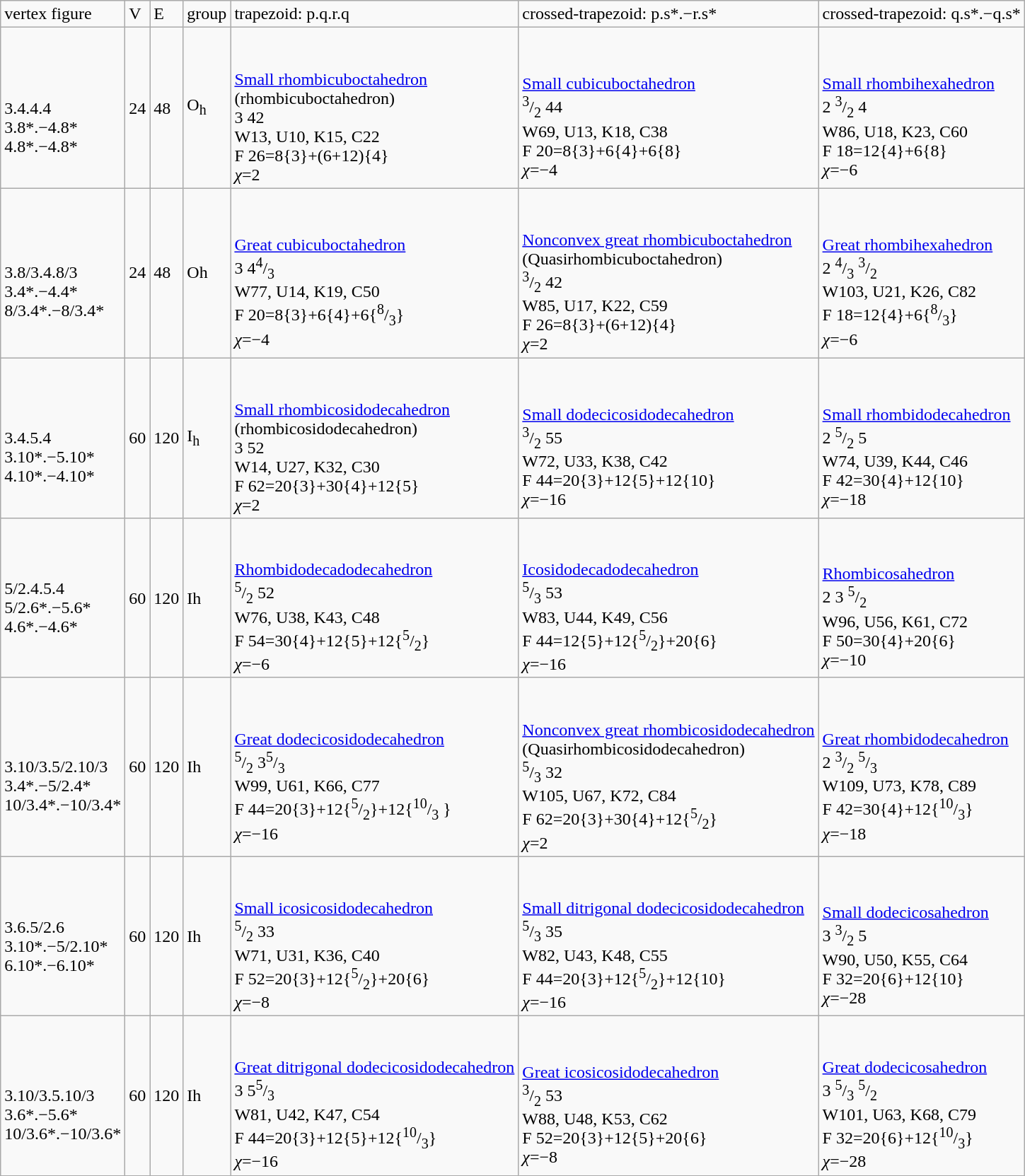<table class="wikitable">
<tr>
<td>vertex figure</td>
<td>V</td>
<td>E</td>
<td>group</td>
<td>trapezoid: p.q.r.q</td>
<td>crossed-trapezoid: p.s*.−r.s*</td>
<td>crossed-trapezoid: q.s*.−q.s*</td>
</tr>
<tr>
<td><br><br>3.4.4.4<br>
3.8*.−4.8*<br>
4.8*.−4.8*<br></td>
<td>24</td>
<td>48</td>
<td>O<sub>h</sub></td>
<td><br><br>
<a href='#'>Small rhombicuboctahedron</a><br>
(rhombicuboctahedron)<br>
3 42<br>
W13, U10, K15, C22<br>
F 26=8{3}+(6+12){4}
<br><em>χ</em>=2</td>
<td><br><br>
<a href='#'>Small cubicuboctahedron</a><br>
<sup>3</sup>/<sub>2</sub> 44<br>
W69, U13, K18, C38<br>
F 20=8{3}+6{4}+6{8}
<br><em>χ</em>=−4</td>
<td><br><br>
<a href='#'>Small rhombihexahedron</a><br>
2 <sup>3</sup>/<sub>2</sub> 4<br>
W86, U18, K23, C60<br>
F 18=12{4}+6{8}
<br><em>χ</em>=−6</td>
</tr>
<tr>
<td><br><br>3.8/3.4.8/3<br>
3.4*.−4.4*<br>
8/3.4*.−8/3.4*</td>
<td>24</td>
<td>48</td>
<td>Oh</td>
<td><br><br>
<a href='#'>Great cubicuboctahedron</a><br>
3 4<sup>4</sup>/<sub>3</sub><br>
W77, U14, K19, C50<br>
F 20=8{3}+6{4}+6{<sup>8</sup>/<sub>3</sub>}
<br><em>χ</em>=−4</td>
<td><br><br>
<a href='#'>Nonconvex great rhombicuboctahedron</a><br>
(Quasirhombicuboctahedron)<br>
<sup>3</sup>/<sub>2</sub> 42<br>
W85, U17, K22, C59<br>
F 26=8{3}+(6+12){4}
<br><em>χ</em>=2</td>
<td><br><br>
<a href='#'>Great rhombihexahedron</a><br>
2 <sup>4</sup>/<sub>3</sub> <sup>3</sup>/<sub>2</sub><br>
W103, U21, K26, C82<br>
F 18=12{4}+6{<sup>8</sup>/<sub>3</sub>}
<br><em>χ</em>=−6</td>
</tr>
<tr>
<td><br><br>3.4.5.4<br>
3.10*.−5.10*<br>
4.10*.−4.10*</td>
<td>60</td>
<td>120</td>
<td>I<sub>h</sub></td>
<td><br><br>
<a href='#'>Small rhombicosidodecahedron</a><br>
(rhombicosidodecahedron)<br>
3 52<br>
W14, U27, K32, C30<br>
F 62=20{3}+30{4}+12{5}
<br><em>χ</em>=2</td>
<td><br><br>
<a href='#'>Small dodecicosidodecahedron</a><br>
<sup>3</sup>/<sub>2</sub> 55<br>
W72, U33, K38, C42<br>
F 44=20{3}+12{5}+12{10}
<br><em>χ</em>=−16</td>
<td><br><br>
<a href='#'>Small rhombidodecahedron</a><br>
2 <sup>5</sup>/<sub>2</sub> 5<br>
W74, U39, K44, C46<br>
F 42=30{4}+12{10}
<br><em>χ</em>=−18</td>
</tr>
<tr>
<td><br>5/2.4.5.4<br>
5/2.6*.−5.6*<br>
4.6*.−4.6*<br></td>
<td>60</td>
<td>120</td>
<td>Ih</td>
<td><br><br>
<a href='#'>Rhombidodecadodecahedron</a><br>
<sup>5</sup>/<sub>2</sub> 52<br>
W76, U38, K43, C48<br>
F 54=30{4}+12{5}+12{<sup>5</sup>/<sub>2</sub>}
<br><em>χ</em>=−6</td>
<td><br><br>
<a href='#'>Icosidodecadodecahedron</a><br>
<sup>5</sup>/<sub>3</sub> 53<br>
W83, U44, K49, C56<br>
F 44=12{5}+12{<sup>5</sup>/<sub>2</sub>}+20{6}
<br><em>χ</em>=−16</td>
<td><br><br>
<a href='#'>Rhombicosahedron</a><br>
2 3 <sup>5</sup>/<sub>2</sub><br>
W96, U56, K61, C72<br>
F 50=30{4}+20{6}
<br><em>χ</em>=−10</td>
</tr>
<tr>
<td><br><br>3.10/3.5/2.10/3<br>
3.4*.−5/2.4*<br>
10/3.4*.−10/3.4*<br></td>
<td>60</td>
<td>120</td>
<td>Ih</td>
<td><br><br>
<a href='#'>Great dodecicosidodecahedron</a><br>
<sup>5</sup>/<sub>2</sub> 3<sup>5</sup>/<sub>3</sub><br>
W99, U61, K66, C77<br>
F 44=20{3}+12{<sup>5</sup>/<sub>2</sub>}+12{<sup>10</sup>/<sub>3</sub> }
<br><em>χ</em>=−16</td>
<td><br><br>
<a href='#'>Nonconvex great rhombicosidodecahedron</a><br>
(Quasirhombicosidodecahedron)<br>
<sup>5</sup>/<sub>3</sub> 32<br>
W105, U67, K72, C84<br>
F 62=20{3}+30{4}+12{<sup>5</sup>/<sub>2</sub>}
<br><em>χ</em>=2</td>
<td><br><br>
<a href='#'>Great rhombidodecahedron</a><br>
2 <sup>3</sup>/<sub>2</sub> <sup>5</sup>/<sub>3</sub><br>
W109, U73, K78, C89<br>
F 42=30{4}+12{<sup>10</sup>/<sub>3</sub>}
<br><em>χ</em>=−18</td>
</tr>
<tr>
<td><br>3.6.5/2.6<br>
3.10*.−5/2.10*<br>
6.10*.−6.10*<br></td>
<td>60</td>
<td>120</td>
<td>Ih</td>
<td><br><br>
<a href='#'>Small icosicosidodecahedron</a><br>
<sup>5</sup>/<sub>2</sub> 33<br>
W71, U31, K36, C40<br>
F 52=20{3}+12{<sup>5</sup>/<sub>2</sub>}+20{6}
<br><em>χ</em>=−8</td>
<td><br><br>
<a href='#'>Small ditrigonal dodecicosidodecahedron</a><br>
<sup>5</sup>/<sub>3</sub> 35<br>
W82, U43, K48, C55<br>
F 44=20{3}+12{<sup>5</sup>/<sub>2</sub>}+12{10}
<br><em>χ</em>=−16</td>
<td><br><br>
<a href='#'>Small dodecicosahedron</a><br>
3 <sup>3</sup>/<sub>2</sub> 5<br>
W90, U50, K55, C64<br>
F 32=20{6}+12{10}
<br><em>χ</em>=−28</td>
</tr>
<tr>
<td><br><br>3.10/3.5.10/3<br>
3.6*.−5.6*<br>
10/3.6*.−10/3.6*</td>
<td>60</td>
<td>120</td>
<td>Ih</td>
<td><br><br>
<a href='#'>Great ditrigonal dodecicosidodecahedron</a><br>
3 5<sup>5</sup>/<sub>3</sub><br>
W81, U42, K47, C54<br>
F 44=20{3}+12{5}+12{<sup>10</sup>/<sub>3</sub>}
<br><em>χ</em>=−16</td>
<td><br><br>
<a href='#'>Great icosicosidodecahedron</a><br>
<sup>3</sup>/<sub>2</sub> 53<br>
W88, U48, K53, C62<br>
F 52=20{3}+12{5}+20{6}
<br><em>χ</em>=−8</td>
<td><br><br>
<a href='#'>Great dodecicosahedron</a><br>
3 <sup>5</sup>/<sub>3</sub> <sup>5</sup>/<sub>2</sub><br>
W101, U63, K68, C79<br>
F 32=20{6}+12{<sup>10</sup>/<sub>3</sub>}
<br><em>χ</em>=−28</td>
</tr>
</table>
